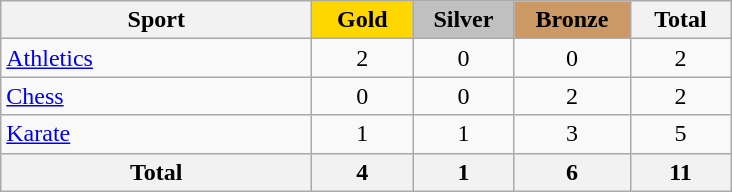<table class="wikitable sortable" style="text-align:center;">
<tr>
<th width=200>Sport</th>
<td bgcolor=gold width=60><strong>Gold</strong></td>
<td bgcolor=silver width=60><strong>Silver</strong></td>
<td bgcolor=#cc9966 width=70><strong>Bronze</strong></td>
<th width=60>Total</th>
</tr>
<tr>
<td align=left> <a href='#'>Athletics</a></td>
<td>2</td>
<td>0</td>
<td>0</td>
<td>2</td>
</tr>
<tr>
<td align=left> <a href='#'>Chess</a></td>
<td>0</td>
<td>0</td>
<td>2</td>
<td>2</td>
</tr>
<tr>
<td align=left> <a href='#'>Karate</a></td>
<td>1</td>
<td>1</td>
<td>3</td>
<td>5</td>
</tr>
<tr>
<th>Total</th>
<th>4</th>
<th>1</th>
<th>6</th>
<th>11</th>
</tr>
</table>
